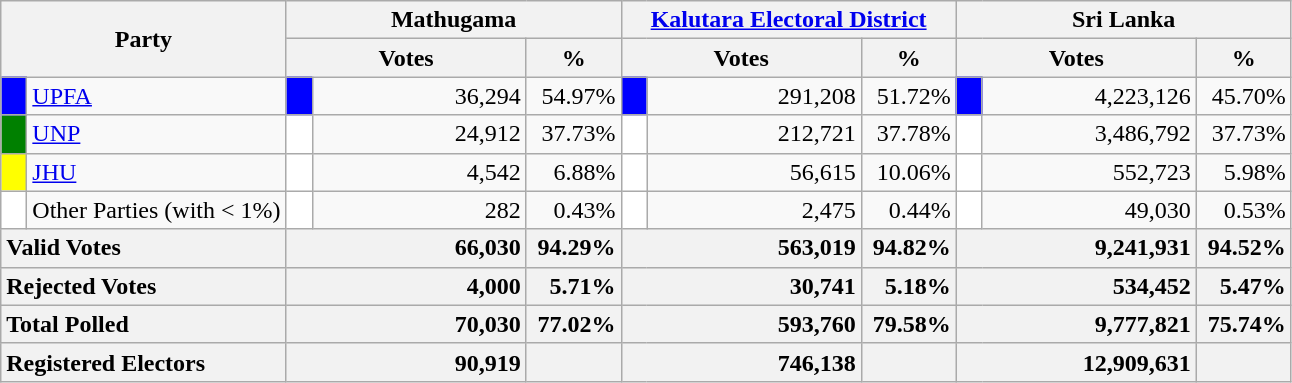<table class="wikitable">
<tr>
<th colspan="2" width="144px"rowspan="2">Party</th>
<th colspan="3" width="216px">Mathugama</th>
<th colspan="3" width="216px"><a href='#'>Kalutara Electoral District</a></th>
<th colspan="3" width="216px">Sri Lanka</th>
</tr>
<tr>
<th colspan="2" width="144px">Votes</th>
<th>%</th>
<th colspan="2" width="144px">Votes</th>
<th>%</th>
<th colspan="2" width="144px">Votes</th>
<th>%</th>
</tr>
<tr>
<td style="background-color:blue;" width="10px"></td>
<td style="text-align:left;"><a href='#'>UPFA</a></td>
<td style="background-color:blue;" width="10px"></td>
<td style="text-align:right;">36,294</td>
<td style="text-align:right;">54.97%</td>
<td style="background-color:blue;" width="10px"></td>
<td style="text-align:right;">291,208</td>
<td style="text-align:right;">51.72%</td>
<td style="background-color:blue;" width="10px"></td>
<td style="text-align:right;">4,223,126</td>
<td style="text-align:right;">45.70%</td>
</tr>
<tr>
<td style="background-color:green;" width="10px"></td>
<td style="text-align:left;"><a href='#'>UNP</a></td>
<td style="background-color:white;" width="10px"></td>
<td style="text-align:right;">24,912</td>
<td style="text-align:right;">37.73%</td>
<td style="background-color:white;" width="10px"></td>
<td style="text-align:right;">212,721</td>
<td style="text-align:right;">37.78%</td>
<td style="background-color:white;" width="10px"></td>
<td style="text-align:right;">3,486,792</td>
<td style="text-align:right;">37.73%</td>
</tr>
<tr>
<td style="background-color:yellow;" width="10px"></td>
<td style="text-align:left;"><a href='#'>JHU</a></td>
<td style="background-color:white;" width="10px"></td>
<td style="text-align:right;">4,542</td>
<td style="text-align:right;">6.88%</td>
<td style="background-color:white;" width="10px"></td>
<td style="text-align:right;">56,615</td>
<td style="text-align:right;">10.06%</td>
<td style="background-color:white;" width="10px"></td>
<td style="text-align:right;">552,723</td>
<td style="text-align:right;">5.98%</td>
</tr>
<tr>
<td style="background-color:white;" width="10px"></td>
<td style="text-align:left;">Other Parties (with < 1%)</td>
<td style="background-color:white;" width="10px"></td>
<td style="text-align:right;">282</td>
<td style="text-align:right;">0.43%</td>
<td style="background-color:white;" width="10px"></td>
<td style="text-align:right;">2,475</td>
<td style="text-align:right;">0.44%</td>
<td style="background-color:white;" width="10px"></td>
<td style="text-align:right;">49,030</td>
<td style="text-align:right;">0.53%</td>
</tr>
<tr>
<th colspan="2" width="144px"style="text-align:left;">Valid Votes</th>
<th style="text-align:right;"colspan="2" width="144px">66,030</th>
<th style="text-align:right;">94.29%</th>
<th style="text-align:right;"colspan="2" width="144px">563,019</th>
<th style="text-align:right;">94.82%</th>
<th style="text-align:right;"colspan="2" width="144px">9,241,931</th>
<th style="text-align:right;">94.52%</th>
</tr>
<tr>
<th colspan="2" width="144px"style="text-align:left;">Rejected Votes</th>
<th style="text-align:right;"colspan="2" width="144px">4,000</th>
<th style="text-align:right;">5.71%</th>
<th style="text-align:right;"colspan="2" width="144px">30,741</th>
<th style="text-align:right;">5.18%</th>
<th style="text-align:right;"colspan="2" width="144px">534,452</th>
<th style="text-align:right;">5.47%</th>
</tr>
<tr>
<th colspan="2" width="144px"style="text-align:left;">Total Polled</th>
<th style="text-align:right;"colspan="2" width="144px">70,030</th>
<th style="text-align:right;">77.02%</th>
<th style="text-align:right;"colspan="2" width="144px">593,760</th>
<th style="text-align:right;">79.58%</th>
<th style="text-align:right;"colspan="2" width="144px">9,777,821</th>
<th style="text-align:right;">75.74%</th>
</tr>
<tr>
<th colspan="2" width="144px"style="text-align:left;">Registered Electors</th>
<th style="text-align:right;"colspan="2" width="144px">90,919</th>
<th></th>
<th style="text-align:right;"colspan="2" width="144px">746,138</th>
<th></th>
<th style="text-align:right;"colspan="2" width="144px">12,909,631</th>
<th></th>
</tr>
</table>
